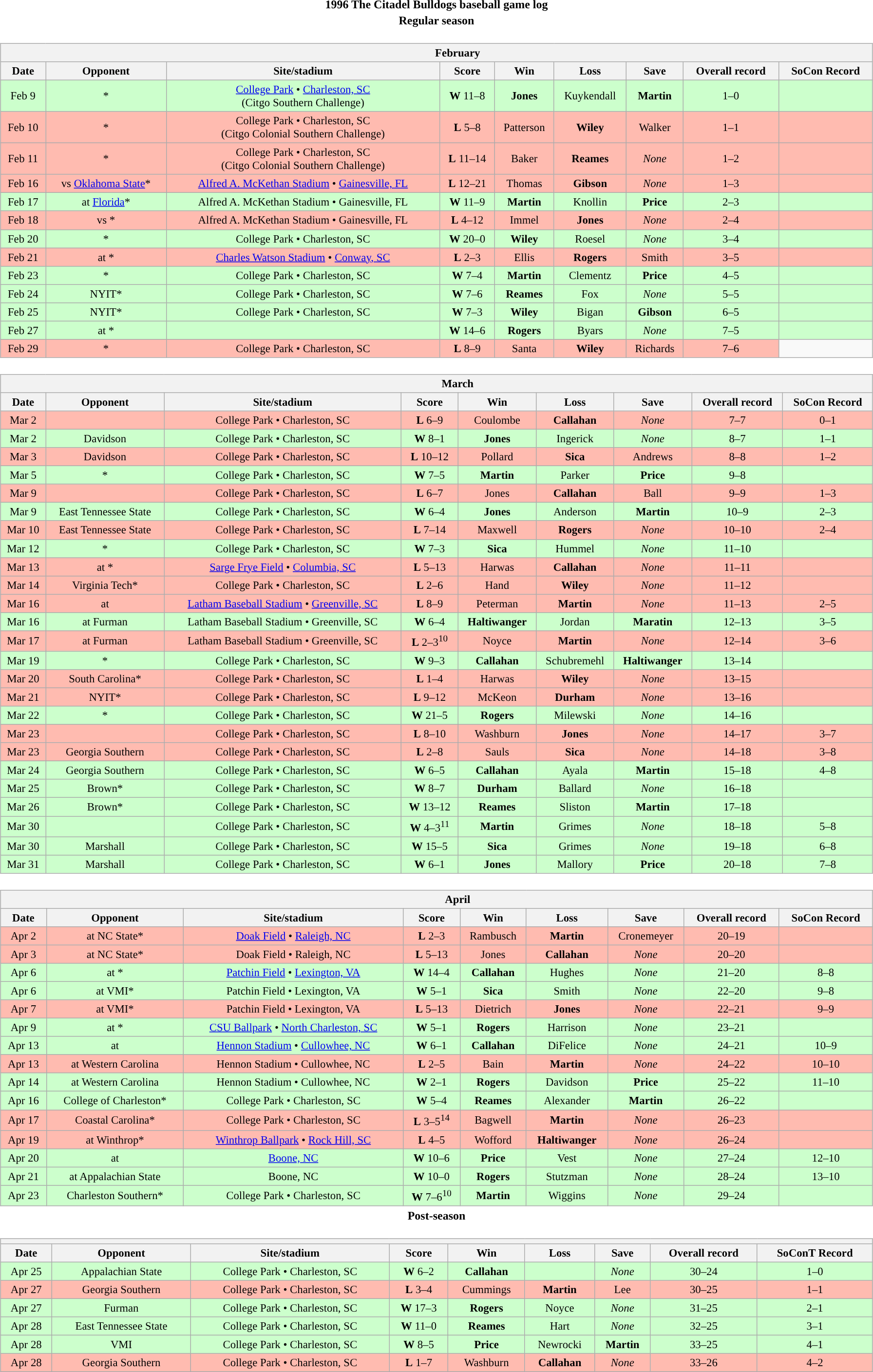<table class="toccolours" width=95% style="margin:1.5em auto; text-align:center;">
<tr>
<th colspan=2>1996 The Citadel Bulldogs baseball game log</th>
</tr>
<tr>
<th colspan=2>Regular season</th>
</tr>
<tr valign="top">
<td><br><table class="wikitable collapsible collapsed" style="margin:auto; font-size:95%; width:100%">
<tr>
<th colspan=10 style="padding-left:4em;">February</th>
</tr>
<tr>
<th>Date</th>
<th>Opponent</th>
<th>Site/stadium</th>
<th>Score</th>
<th>Win</th>
<th>Loss</th>
<th>Save</th>
<th>Overall record</th>
<th>SoCon Record</th>
</tr>
<tr bgcolor=ccffcc>
<td>Feb 9</td>
<td>*</td>
<td><a href='#'>College Park</a> • <a href='#'>Charleston, SC</a><br>(Citgo Southern Challenge)</td>
<td><strong>W</strong> 11–8</td>
<td><strong>Jones</strong></td>
<td>Kuykendall</td>
<td><strong>Martin</strong></td>
<td>1–0</td>
<td></td>
</tr>
<tr bgcolor=ffbbb>
<td>Feb 10</td>
<td>*</td>
<td>College Park • Charleston, SC<br>(Citgo Colonial Southern Challenge)</td>
<td><strong>L</strong> 5–8</td>
<td>Patterson</td>
<td><strong>Wiley</strong></td>
<td>Walker</td>
<td>1–1</td>
<td></td>
</tr>
<tr bgcolor=ffbbb>
<td>Feb 11</td>
<td>*</td>
<td>College Park • Charleston, SC<br>(Citgo Colonial Southern Challenge)</td>
<td><strong>L</strong> 11–14</td>
<td>Baker</td>
<td><strong>Reames</strong></td>
<td><em>None</em></td>
<td>1–2</td>
<td></td>
</tr>
<tr bgcolor=ffbbb>
<td>Feb 16</td>
<td>vs <a href='#'>Oklahoma State</a>*</td>
<td><a href='#'>Alfred A. McKethan Stadium</a> • <a href='#'>Gainesville, FL</a></td>
<td><strong>L</strong> 12–21</td>
<td>Thomas</td>
<td><strong>Gibson</strong></td>
<td><em>None</em></td>
<td>1–3</td>
<td></td>
</tr>
<tr bgcolor=ccffcc>
<td>Feb 17</td>
<td>at <a href='#'>Florida</a>*</td>
<td>Alfred A. McKethan Stadium • Gainesville, FL</td>
<td><strong>W</strong> 11–9</td>
<td><strong>Martin</strong></td>
<td>Knollin</td>
<td><strong>Price</strong></td>
<td>2–3</td>
<td></td>
</tr>
<tr bgcolor=ffbbb>
<td>Feb 18</td>
<td>vs *</td>
<td>Alfred A. McKethan Stadium • Gainesville, FL</td>
<td><strong>L</strong> 4–12</td>
<td>Immel</td>
<td><strong>Jones</strong></td>
<td><em>None</em></td>
<td>2–4</td>
<td></td>
</tr>
<tr bgcolor=ccffcc>
<td>Feb 20</td>
<td>*</td>
<td>College Park • Charleston, SC</td>
<td><strong>W</strong> 20–0</td>
<td><strong>Wiley</strong></td>
<td>Roesel</td>
<td><em>None</em></td>
<td>3–4</td>
<td></td>
</tr>
<tr bgcolor=ffbbb>
<td>Feb 21</td>
<td>at *</td>
<td><a href='#'>Charles Watson Stadium</a> • <a href='#'>Conway, SC</a></td>
<td><strong>L</strong> 2–3</td>
<td>Ellis</td>
<td><strong>Rogers</strong></td>
<td>Smith</td>
<td>3–5</td>
<td></td>
</tr>
<tr bgcolor=ccffcc>
<td>Feb 23</td>
<td>*</td>
<td>College Park • Charleston, SC</td>
<td><strong>W</strong> 7–4</td>
<td><strong>Martin</strong></td>
<td>Clementz</td>
<td><strong>Price</strong></td>
<td>4–5</td>
<td></td>
</tr>
<tr bgcolor=ccffcc>
<td>Feb 24</td>
<td>NYIT*</td>
<td>College Park • Charleston, SC</td>
<td><strong>W</strong> 7–6</td>
<td><strong>Reames</strong></td>
<td>Fox</td>
<td><em>None</em></td>
<td>5–5</td>
<td></td>
</tr>
<tr bgcolor=ccffcc>
<td>Feb 25</td>
<td>NYIT*</td>
<td>College Park • Charleston, SC</td>
<td><strong>W</strong> 7–3</td>
<td><strong>Wiley</strong></td>
<td>Bigan</td>
<td><strong>Gibson</strong></td>
<td>6–5</td>
<td></td>
</tr>
<tr bgcolor=ccffcc>
<td>Feb 27</td>
<td>at *</td>
<td></td>
<td><strong>W</strong> 14–6</td>
<td><strong>Rogers</strong></td>
<td>Byars</td>
<td><em>None</em></td>
<td>7–5</td>
<td></td>
</tr>
<tr bgcolor=ffbbb>
<td>Feb 29</td>
<td>*</td>
<td>College Park • Charleston, SC</td>
<td><strong>L</strong> 8–9</td>
<td>Santa</td>
<td><strong>Wiley</strong></td>
<td>Richards</td>
<td>7–6</td>
</tr>
</table>
</td>
</tr>
<tr>
<td><br><table class="wikitable collapsible collapsed" style="margin:auto; font-size:95%; width:100%">
<tr>
<th colspan=10 style="padding-left:4em;">March</th>
</tr>
<tr>
<th>Date</th>
<th>Opponent</th>
<th>Site/stadium</th>
<th>Score</th>
<th>Win</th>
<th>Loss</th>
<th>Save</th>
<th>Overall record</th>
<th>SoCon Record</th>
</tr>
<tr bgcolor=ffbbb>
<td>Mar 2</td>
<td></td>
<td>College Park • Charleston, SC</td>
<td><strong>L</strong> 6–9</td>
<td>Coulombe</td>
<td><strong>Callahan</strong></td>
<td><em>None</em></td>
<td>7–7</td>
<td>0–1</td>
</tr>
<tr bgcolor=ccffcc>
<td>Mar 2</td>
<td>Davidson</td>
<td>College Park • Charleston, SC</td>
<td><strong>W</strong> 8–1</td>
<td><strong>Jones</strong></td>
<td>Ingerick</td>
<td><em>None</em></td>
<td>8–7</td>
<td>1–1</td>
</tr>
<tr bgcolor=ffbbb>
<td>Mar 3</td>
<td>Davidson</td>
<td>College Park • Charleston, SC</td>
<td><strong>L</strong> 10–12</td>
<td>Pollard</td>
<td><strong>Sica</strong></td>
<td>Andrews</td>
<td>8–8</td>
<td>1–2</td>
</tr>
<tr bgcolor=ccffcc>
<td>Mar 5</td>
<td>*</td>
<td>College Park • Charleston, SC</td>
<td><strong>W</strong> 7–5</td>
<td><strong>Martin</strong></td>
<td>Parker</td>
<td><strong>Price</strong></td>
<td>9–8</td>
<td></td>
</tr>
<tr bgcolor=ffbbb>
<td>Mar 9</td>
<td></td>
<td>College Park • Charleston, SC</td>
<td><strong>L</strong> 6–7</td>
<td>Jones</td>
<td><strong>Callahan</strong></td>
<td>Ball</td>
<td>9–9</td>
<td>1–3</td>
</tr>
<tr bgcolor=ccffcc>
<td>Mar 9</td>
<td>East Tennessee State</td>
<td>College Park • Charleston, SC</td>
<td><strong>W</strong> 6–4</td>
<td><strong>Jones</strong></td>
<td>Anderson</td>
<td><strong>Martin</strong></td>
<td>10–9</td>
<td>2–3</td>
</tr>
<tr bgcolor=ffbbb>
<td>Mar 10</td>
<td>East Tennessee State</td>
<td>College Park • Charleston, SC</td>
<td><strong>L</strong> 7–14</td>
<td>Maxwell</td>
<td><strong>Rogers</strong></td>
<td><em>None</em></td>
<td>10–10</td>
<td>2–4</td>
</tr>
<tr bgcolor=ccffcc>
<td>Mar 12</td>
<td>*</td>
<td>College Park • Charleston, SC</td>
<td><strong>W</strong> 7–3</td>
<td><strong>Sica</strong></td>
<td>Hummel</td>
<td><em>None</em></td>
<td>11–10</td>
<td></td>
</tr>
<tr bgcolor=ffbbb>
<td>Mar 13</td>
<td>at *</td>
<td><a href='#'>Sarge Frye Field</a> • <a href='#'>Columbia, SC</a></td>
<td><strong>L</strong> 5–13</td>
<td>Harwas</td>
<td><strong>Callahan</strong></td>
<td><em>None</em></td>
<td>11–11</td>
<td></td>
</tr>
<tr bgcolor=ffbbb>
<td>Mar 14</td>
<td>Virginia Tech*</td>
<td>College Park • Charleston, SC</td>
<td><strong>L</strong> 2–6</td>
<td>Hand</td>
<td><strong>Wiley</strong></td>
<td><em>None</em></td>
<td>11–12</td>
<td></td>
</tr>
<tr bgcolor=ffbbb>
<td>Mar 16</td>
<td>at </td>
<td><a href='#'>Latham Baseball Stadium</a> • <a href='#'>Greenville, SC</a></td>
<td><strong>L</strong> 8–9</td>
<td>Peterman</td>
<td><strong>Martin</strong></td>
<td><em>None</em></td>
<td>11–13</td>
<td>2–5</td>
</tr>
<tr bgcolor=ccffcc>
<td>Mar 16</td>
<td>at Furman</td>
<td>Latham Baseball Stadium • Greenville, SC</td>
<td><strong>W</strong> 6–4</td>
<td><strong>Haltiwanger</strong></td>
<td>Jordan</td>
<td><strong>Maratin</strong></td>
<td>12–13</td>
<td>3–5</td>
</tr>
<tr bgcolor=ffbbb>
<td>Mar 17</td>
<td>at Furman</td>
<td>Latham Baseball Stadium • Greenville, SC</td>
<td><strong>L</strong> 2–3<sup>10</sup></td>
<td>Noyce</td>
<td><strong>Martin</strong></td>
<td><em>None</em></td>
<td>12–14</td>
<td>3–6</td>
</tr>
<tr bgcolor=ccffcc>
<td>Mar 19</td>
<td>*</td>
<td>College Park • Charleston, SC</td>
<td><strong>W</strong> 9–3</td>
<td><strong>Callahan</strong></td>
<td>Schubremehl</td>
<td><strong>Haltiwanger</strong></td>
<td>13–14</td>
<td></td>
</tr>
<tr bgcolor=ffbbb>
<td>Mar 20</td>
<td>South Carolina*</td>
<td>College Park • Charleston, SC</td>
<td><strong>L</strong> 1–4</td>
<td>Harwas</td>
<td><strong>Wiley</strong></td>
<td><em>None</em></td>
<td>13–15</td>
<td></td>
</tr>
<tr bgcolor=ffbbb>
<td>Mar 21</td>
<td>NYIT*</td>
<td>College Park • Charleston, SC</td>
<td><strong>L</strong> 9–12</td>
<td>McKeon</td>
<td><strong>Durham</strong></td>
<td><em>None</em></td>
<td>13–16</td>
<td></td>
</tr>
<tr bgcolor=ccffcc>
<td>Mar 22</td>
<td>*</td>
<td>College Park • Charleston, SC</td>
<td><strong>W</strong> 21–5</td>
<td><strong>Rogers</strong></td>
<td>Milewski</td>
<td><em>None</em></td>
<td>14–16</td>
<td></td>
</tr>
<tr bgcolor=ffbbb>
<td>Mar 23</td>
<td></td>
<td>College Park • Charleston, SC</td>
<td><strong>L</strong> 8–10</td>
<td>Washburn</td>
<td><strong>Jones</strong></td>
<td><em>None</em></td>
<td>14–17</td>
<td>3–7</td>
</tr>
<tr bgcolor=ffbbb>
<td>Mar 23</td>
<td>Georgia Southern</td>
<td>College Park • Charleston, SC</td>
<td><strong>L</strong> 2–8</td>
<td>Sauls</td>
<td><strong>Sica</strong></td>
<td><em>None</em></td>
<td>14–18</td>
<td>3–8</td>
</tr>
<tr bgcolor=ccffcc>
<td>Mar 24</td>
<td>Georgia Southern</td>
<td>College Park • Charleston, SC</td>
<td><strong>W</strong> 6–5</td>
<td><strong>Callahan</strong></td>
<td>Ayala</td>
<td><strong>Martin</strong></td>
<td>15–18</td>
<td>4–8</td>
</tr>
<tr bgcolor=ccffcc>
<td>Mar 25</td>
<td>Brown*</td>
<td>College Park • Charleston, SC</td>
<td><strong>W</strong> 8–7</td>
<td><strong>Durham</strong></td>
<td>Ballard</td>
<td><em>None</em></td>
<td>16–18</td>
<td></td>
</tr>
<tr bgcolor=ccffcc>
<td>Mar 26</td>
<td>Brown*</td>
<td>College Park • Charleston, SC</td>
<td><strong>W</strong> 13–12</td>
<td><strong>Reames</strong></td>
<td>Sliston</td>
<td><strong>Martin</strong></td>
<td>17–18</td>
<td></td>
</tr>
<tr bgcolor=ccffcc>
<td>Mar 30</td>
<td></td>
<td>College Park • Charleston, SC</td>
<td><strong>W</strong> 4–3<sup>11</sup></td>
<td><strong>Martin</strong></td>
<td>Grimes</td>
<td><em>None</em></td>
<td>18–18</td>
<td>5–8</td>
</tr>
<tr bgcolor=ccffcc>
<td>Mar 30</td>
<td>Marshall</td>
<td>College Park • Charleston, SC</td>
<td><strong>W</strong> 15–5</td>
<td><strong>Sica</strong></td>
<td>Grimes</td>
<td><em>None</em></td>
<td>19–18</td>
<td>6–8</td>
</tr>
<tr bgcolor=ccffcc>
<td>Mar 31</td>
<td>Marshall</td>
<td>College Park • Charleston, SC</td>
<td><strong>W</strong> 6–1</td>
<td><strong>Jones</strong></td>
<td>Mallory</td>
<td><strong>Price</strong></td>
<td>20–18</td>
<td>7–8</td>
</tr>
</table>
</td>
</tr>
<tr>
<td><br><table class="wikitable collapsible collapsed" style="margin:auto; font-size:95%; width:100%">
<tr>
<th colspan=10 style="padding-left:4em;">April</th>
</tr>
<tr>
<th>Date</th>
<th>Opponent</th>
<th>Site/stadium</th>
<th>Score</th>
<th>Win</th>
<th>Loss</th>
<th>Save</th>
<th>Overall record</th>
<th>SoCon Record</th>
</tr>
<tr bgcolor=ffbbb>
<td>Apr 2</td>
<td>at NC State*</td>
<td><a href='#'>Doak Field</a> • <a href='#'>Raleigh, NC</a></td>
<td><strong>L</strong> 2–3</td>
<td>Rambusch</td>
<td><strong>Martin</strong></td>
<td>Cronemeyer</td>
<td>20–19</td>
<td></td>
</tr>
<tr bgcolor=ffbbb>
<td>Apr 3</td>
<td>at NC State*</td>
<td>Doak Field • Raleigh, NC</td>
<td><strong>L</strong> 5–13</td>
<td>Jones</td>
<td><strong>Callahan</strong></td>
<td><em>None</em></td>
<td>20–20</td>
<td></td>
</tr>
<tr bgcolor=ccffcc>
<td>Apr 6</td>
<td>at *</td>
<td><a href='#'>Patchin Field</a> • <a href='#'>Lexington, VA</a></td>
<td><strong>W</strong> 14–4</td>
<td><strong>Callahan</strong></td>
<td>Hughes</td>
<td><em>None</em></td>
<td>21–20</td>
<td>8–8</td>
</tr>
<tr bgcolor=ccffcc>
<td>Apr 6</td>
<td>at VMI*</td>
<td>Patchin Field • Lexington, VA</td>
<td><strong>W</strong> 5–1</td>
<td><strong>Sica</strong></td>
<td>Smith</td>
<td><em>None</em></td>
<td>22–20</td>
<td>9–8</td>
</tr>
<tr bgcolor=ffbbb>
<td>Apr 7</td>
<td>at VMI*</td>
<td>Patchin Field • Lexington, VA</td>
<td><strong>L</strong> 5–13</td>
<td>Dietrich</td>
<td><strong>Jones</strong></td>
<td><em>None</em></td>
<td>22–21</td>
<td>9–9</td>
</tr>
<tr bgcolor=ccffcc>
<td>Apr 9</td>
<td>at *</td>
<td><a href='#'>CSU Ballpark</a> • <a href='#'>North Charleston, SC</a></td>
<td><strong>W</strong> 5–1</td>
<td><strong>Rogers</strong></td>
<td>Harrison</td>
<td><em>None</em></td>
<td>23–21</td>
<td></td>
</tr>
<tr bgcolor=ccffcc>
<td>Apr 13</td>
<td>at </td>
<td><a href='#'>Hennon Stadium</a> • <a href='#'>Cullowhee, NC</a></td>
<td><strong>W</strong> 6–1</td>
<td><strong>Callahan</strong></td>
<td>DiFelice</td>
<td><em>None</em></td>
<td>24–21</td>
<td>10–9</td>
</tr>
<tr bgcolor=ffbbb>
<td>Apr 13</td>
<td>at Western Carolina</td>
<td>Hennon Stadium • Cullowhee, NC</td>
<td><strong>L</strong> 2–5</td>
<td>Bain</td>
<td><strong>Martin</strong></td>
<td><em>None</em></td>
<td>24–22</td>
<td>10–10</td>
</tr>
<tr bgcolor=ccffcc>
<td>Apr 14</td>
<td>at Western Carolina</td>
<td>Hennon Stadium • Cullowhee, NC</td>
<td><strong>W</strong> 2–1</td>
<td><strong>Rogers</strong></td>
<td>Davidson</td>
<td><strong>Price</strong></td>
<td>25–22</td>
<td>11–10</td>
</tr>
<tr bgcolor=ccffcc>
<td>Apr 16</td>
<td>College of Charleston*</td>
<td>College Park • Charleston, SC</td>
<td><strong>W</strong> 5–4</td>
<td><strong>Reames</strong></td>
<td>Alexander</td>
<td><strong>Martin</strong></td>
<td>26–22</td>
<td></td>
</tr>
<tr bgcolor=ffbbb>
<td>Apr 17</td>
<td>Coastal Carolina*</td>
<td>College Park • Charleston, SC</td>
<td><strong>L</strong> 3–5<sup>14</sup></td>
<td>Bagwell</td>
<td><strong>Martin</strong></td>
<td><em>None</em></td>
<td>26–23</td>
<td></td>
</tr>
<tr bgcolor=ffbbb>
<td>Apr 19</td>
<td>at Winthrop*</td>
<td><a href='#'>Winthrop Ballpark</a> • <a href='#'>Rock Hill, SC</a></td>
<td><strong>L</strong> 4–5</td>
<td>Wofford</td>
<td><strong>Haltiwanger</strong></td>
<td><em>None</em></td>
<td>26–24</td>
<td></td>
</tr>
<tr bgcolor=ccffcc>
<td>Apr 20</td>
<td>at </td>
<td><a href='#'>Boone, NC</a></td>
<td><strong>W</strong> 10–6</td>
<td><strong>Price</strong></td>
<td>Vest</td>
<td><em>None</em></td>
<td>27–24</td>
<td>12–10</td>
</tr>
<tr bgcolor=ccffcc>
<td>Apr 21</td>
<td>at Appalachian State</td>
<td>Boone, NC</td>
<td><strong>W</strong> 10–0</td>
<td><strong>Rogers</strong></td>
<td>Stutzman</td>
<td><em>None</em></td>
<td>28–24</td>
<td>13–10</td>
</tr>
<tr bgcolor=ccffcc>
<td>Apr 23</td>
<td>Charleston Southern*</td>
<td>College Park • Charleston, SC</td>
<td><strong>W</strong> 7–6<sup>10</sup></td>
<td><strong>Martin</strong></td>
<td>Wiggins</td>
<td><em>None</em></td>
<td>29–24</td>
<td></td>
</tr>
</table>
</td>
</tr>
<tr>
<th colspan=2>Post-season</th>
</tr>
<tr>
<td><br><table class="wikitable collapsible collapsed" style="margin:auto; font-size:95%; width:100%">
<tr>
<th colspan=10 style="padding-left:4em;"><a href='#'></a></th>
</tr>
<tr>
<th>Date</th>
<th>Opponent</th>
<th>Site/stadium</th>
<th>Score</th>
<th>Win</th>
<th>Loss</th>
<th>Save</th>
<th>Overall record</th>
<th>SoConT Record</th>
</tr>
<tr bgcolor=ccffcc>
<td>Apr 25</td>
<td>Appalachian State</td>
<td>College Park • Charleston, SC</td>
<td><strong>W</strong> 6–2</td>
<td><strong>Callahan</strong></td>
<td></td>
<td><em>None</em></td>
<td>30–24</td>
<td>1–0</td>
</tr>
<tr bgcolor=ffbbb>
<td>Apr 27</td>
<td>Georgia Southern</td>
<td>College Park • Charleston, SC</td>
<td><strong>L</strong> 3–4</td>
<td>Cummings</td>
<td><strong>Martin</strong></td>
<td>Lee</td>
<td>30–25</td>
<td>1–1</td>
</tr>
<tr bgcolor=ccffcc>
<td>Apr 27</td>
<td>Furman</td>
<td>College Park • Charleston, SC</td>
<td><strong>W</strong> 17–3</td>
<td><strong>Rogers</strong></td>
<td>Noyce</td>
<td><em>None</em></td>
<td>31–25</td>
<td>2–1</td>
</tr>
<tr bgcolor=ccffcc>
<td>Apr 28</td>
<td>East Tennessee State</td>
<td>College Park • Charleston, SC</td>
<td><strong>W</strong> 11–0</td>
<td><strong>Reames</strong></td>
<td>Hart</td>
<td><em>None</em></td>
<td>32–25</td>
<td>3–1</td>
</tr>
<tr bgcolor=ccffcc>
<td>Apr 28</td>
<td>VMI</td>
<td>College Park • Charleston, SC</td>
<td><strong>W</strong> 8–5</td>
<td><strong>Price</strong></td>
<td>Newrocki</td>
<td><strong>Martin</strong></td>
<td>33–25</td>
<td>4–1</td>
</tr>
<tr bgcolor=ffbbb>
<td>Apr 28</td>
<td>Georgia Southern</td>
<td>College Park • Charleston, SC</td>
<td><strong>L</strong> 1–7</td>
<td>Washburn</td>
<td><strong>Callahan</strong></td>
<td><em>None</em></td>
<td>33–26</td>
<td>4–2</td>
</tr>
</table>
</td>
</tr>
</table>
